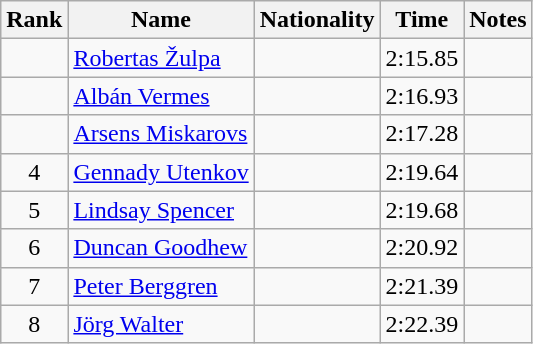<table class="wikitable sortable" style="text-align:center">
<tr>
<th>Rank</th>
<th>Name</th>
<th>Nationality</th>
<th>Time</th>
<th>Notes</th>
</tr>
<tr>
<td></td>
<td align=left><a href='#'>Robertas Žulpa</a></td>
<td align=left></td>
<td>2:15.85</td>
<td></td>
</tr>
<tr>
<td></td>
<td align=left><a href='#'>Albán Vermes</a></td>
<td align=left></td>
<td>2:16.93</td>
<td></td>
</tr>
<tr>
<td></td>
<td align=left><a href='#'>Arsens Miskarovs</a></td>
<td align=left></td>
<td>2:17.28</td>
<td></td>
</tr>
<tr>
<td>4</td>
<td align=left><a href='#'>Gennady Utenkov</a></td>
<td align=left></td>
<td>2:19.64</td>
<td></td>
</tr>
<tr>
<td>5</td>
<td align=left><a href='#'>Lindsay Spencer</a></td>
<td align=left></td>
<td>2:19.68</td>
<td></td>
</tr>
<tr>
<td>6</td>
<td align=left><a href='#'>Duncan Goodhew</a></td>
<td align=left></td>
<td>2:20.92</td>
<td></td>
</tr>
<tr>
<td>7</td>
<td align=left><a href='#'>Peter Berggren</a></td>
<td align=left></td>
<td>2:21.39</td>
<td></td>
</tr>
<tr>
<td>8</td>
<td align=left><a href='#'>Jörg Walter</a></td>
<td align=left></td>
<td>2:22.39</td>
<td></td>
</tr>
</table>
